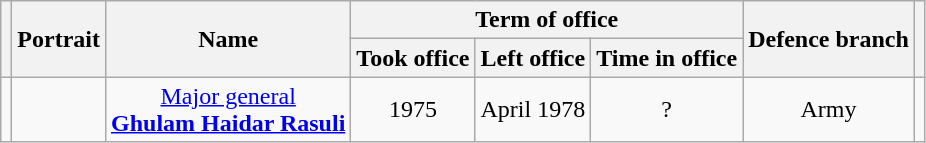<table class="wikitable" style="text-align:center">
<tr>
<th rowspan=2></th>
<th rowspan=2>Portrait</th>
<th rowspan=2>Name<br></th>
<th colspan=3>Term of office</th>
<th rowspan=2>Defence branch</th>
<th rowspan=2></th>
</tr>
<tr>
<th>Took office</th>
<th>Left office</th>
<th>Time in office</th>
</tr>
<tr>
<td></td>
<td></td>
<td><a href='#'>Major general</a><br><strong><a href='#'>Ghulam Haidar Rasuli</a></strong><br></td>
<td>1975</td>
<td>April 1978</td>
<td>?</td>
<td>Army</td>
<td></td>
</tr>
</table>
